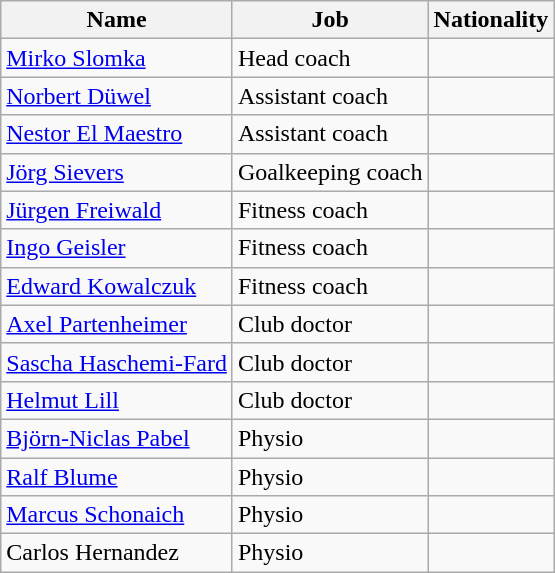<table class="wikitable sortable">
<tr>
<th>Name</th>
<th>Job</th>
<th>Nationality</th>
</tr>
<tr>
<td><a href='#'>Mirko Slomka</a></td>
<td>Head coach</td>
<td></td>
</tr>
<tr>
<td><a href='#'>Norbert Düwel</a></td>
<td>Assistant coach</td>
<td></td>
</tr>
<tr>
<td><a href='#'>Nestor El Maestro</a></td>
<td>Assistant coach</td>
<td></td>
</tr>
<tr>
<td><a href='#'>Jörg Sievers</a></td>
<td>Goalkeeping coach</td>
<td></td>
</tr>
<tr>
<td><a href='#'>Jürgen Freiwald</a></td>
<td>Fitness coach</td>
<td></td>
</tr>
<tr>
<td><a href='#'>Ingo Geisler</a></td>
<td>Fitness coach</td>
<td></td>
</tr>
<tr>
<td><a href='#'>Edward Kowalczuk</a></td>
<td>Fitness coach</td>
<td></td>
</tr>
<tr>
<td><a href='#'>Axel Partenheimer</a></td>
<td>Club doctor</td>
<td></td>
</tr>
<tr>
<td><a href='#'>Sascha Haschemi-Fard</a></td>
<td>Club doctor</td>
<td></td>
</tr>
<tr>
<td><a href='#'>Helmut Lill</a></td>
<td>Club doctor</td>
<td></td>
</tr>
<tr>
<td><a href='#'>Björn-Niclas Pabel</a></td>
<td>Physio</td>
<td></td>
</tr>
<tr>
<td><a href='#'>Ralf Blume</a></td>
<td>Physio</td>
<td></td>
</tr>
<tr>
<td><a href='#'>Marcus Schonaich</a></td>
<td>Physio</td>
<td></td>
</tr>
<tr>
<td>Carlos Hernandez</td>
<td>Physio</td>
<td></td>
</tr>
</table>
